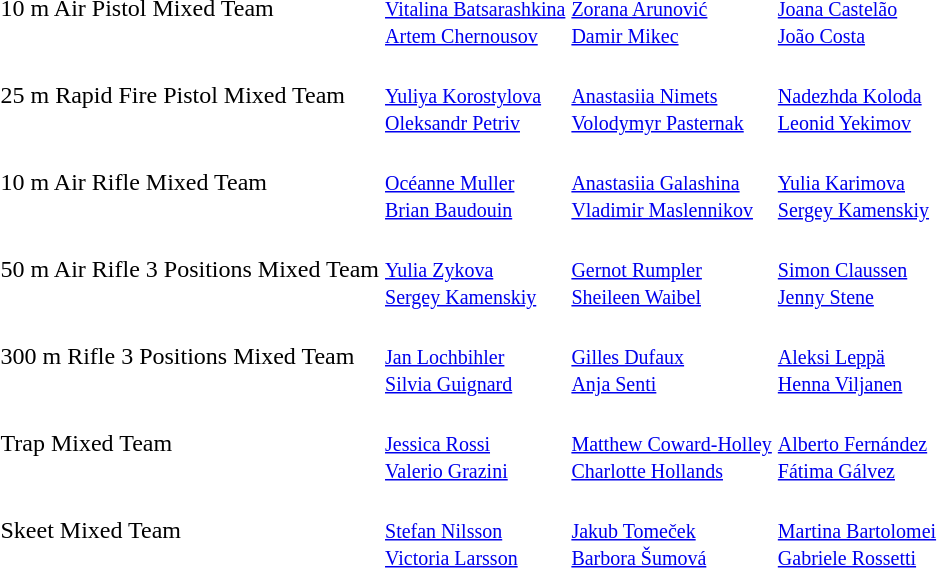<table>
<tr>
<td>10 m Air Pistol Mixed Team</td>
<td><br><small><a href='#'>Vitalina Batsarashkina</a><br><a href='#'>Artem Chernousov</a></small></td>
<td><br><small><a href='#'>Zorana Arunović</a><br><a href='#'>Damir Mikec</a></small></td>
<td><br><small><a href='#'>Joana Castelão</a><br><a href='#'>João Costa</a></small></td>
</tr>
<tr>
<td>25 m Rapid Fire Pistol Mixed Team</td>
<td><br><small><a href='#'>Yuliya Korostylova</a><br><a href='#'>Oleksandr Petriv</a></small></td>
<td><br><small><a href='#'>Anastasiia Nimets</a><br><a href='#'>Volodymyr Pasternak</a></small></td>
<td><br><small><a href='#'>Nadezhda Koloda</a><br><a href='#'>Leonid Yekimov</a></small></td>
</tr>
<tr>
<td>10 m Air Rifle Mixed Team</td>
<td><br><small><a href='#'>Océanne Muller</a><br><a href='#'>Brian Baudouin</a></small></td>
<td><br><small><a href='#'>Anastasiia Galashina</a><br><a href='#'>Vladimir Maslennikov</a></small></td>
<td><br><small><a href='#'>Yulia Karimova</a><br><a href='#'>Sergey Kamenskiy</a></small></td>
</tr>
<tr>
<td>50 m Air Rifle 3 Positions Mixed Team</td>
<td><br><small><a href='#'>Yulia Zykova</a><br><a href='#'>Sergey Kamenskiy</a></small></td>
<td><br><small><a href='#'>Gernot Rumpler</a><br><a href='#'>Sheileen Waibel</a></small></td>
<td><br><small><a href='#'>Simon Claussen</a><br><a href='#'>Jenny Stene</a></small></td>
</tr>
<tr>
<td>300 m Rifle 3 Positions Mixed Team</td>
<td><br><small><a href='#'>Jan Lochbihler</a><br><a href='#'>Silvia Guignard</a></small></td>
<td><br><small><a href='#'>Gilles Dufaux</a><br><a href='#'>Anja Senti</a></small></td>
<td><br><small><a href='#'>Aleksi Leppä</a><br><a href='#'>Henna Viljanen</a></small></td>
</tr>
<tr>
<td>Trap Mixed Team</td>
<td><br><small><a href='#'>Jessica Rossi</a><br><a href='#'>Valerio Grazini</a></small></td>
<td><br><small><a href='#'>Matthew Coward-Holley</a><br><a href='#'>Charlotte Hollands</a></small></td>
<td><br><small><a href='#'>Alberto Fernández</a><br><a href='#'>Fátima Gálvez</a></small></td>
</tr>
<tr>
<td>Skeet Mixed Team</td>
<td><br><small><a href='#'>Stefan Nilsson</a><br><a href='#'>Victoria Larsson</a></small></td>
<td><br><small><a href='#'>Jakub Tomeček</a><br><a href='#'>Barbora Šumová</a></small></td>
<td><br><small><a href='#'>Martina Bartolomei</a><br><a href='#'>Gabriele Rossetti</a></small></td>
</tr>
</table>
